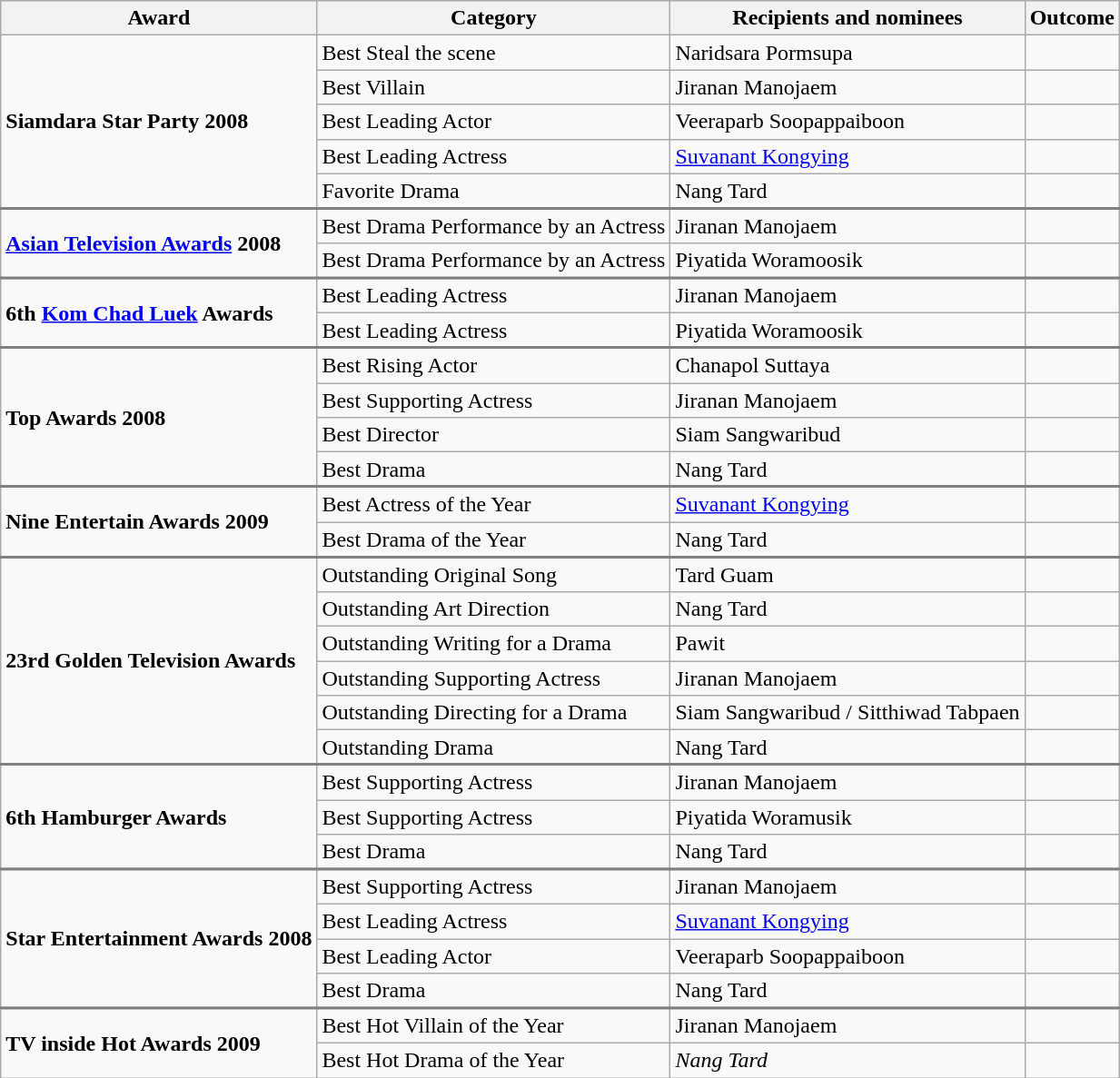<table class="wikitable" style="font-size: 100%;">
<tr>
<th>Award</th>
<th>Category</th>
<th>Recipients and nominees</th>
<th>Outcome</th>
</tr>
<tr>
<td rowspan="5"><strong>Siamdara Star Party 2008</strong></td>
<td>Best Steal the scene</td>
<td>Naridsara Pormsupa</td>
<td></td>
</tr>
<tr>
<td>Best Villain</td>
<td>Jiranan Manojaem</td>
<td></td>
</tr>
<tr>
<td>Best Leading Actor</td>
<td>Veeraparb Soopappaiboon</td>
<td></td>
</tr>
<tr>
<td>Best Leading Actress</td>
<td><a href='#'>Suvanant Kongying</a></td>
<td></td>
</tr>
<tr>
<td>Favorite Drama</td>
<td>Nang Tard</td>
<td></td>
</tr>
<tr>
</tr>
<tr style="border-top:2px solid gray;">
<td rowspan="2"><strong><a href='#'>Asian Television Awards</a> 2008</strong></td>
<td>Best Drama Performance by an Actress</td>
<td>Jiranan Manojaem</td>
<td></td>
</tr>
<tr>
<td>Best Drama Performance by an Actress</td>
<td>Piyatida Woramoosik</td>
<td></td>
</tr>
<tr>
</tr>
<tr style="border-top:2px solid gray;">
<td rowspan="2"><strong>6th <a href='#'>Kom Chad Luek</a> Awards</strong></td>
<td>Best Leading Actress</td>
<td>Jiranan Manojaem</td>
<td></td>
</tr>
<tr>
<td>Best Leading Actress</td>
<td>Piyatida Woramoosik</td>
<td></td>
</tr>
<tr>
</tr>
<tr style="border-top:2px solid gray;">
<td rowspan="4"><strong>Top Awards 2008</strong></td>
<td>Best Rising Actor</td>
<td>Chanapol Suttaya</td>
<td></td>
</tr>
<tr>
<td>Best Supporting Actress</td>
<td>Jiranan Manojaem</td>
<td></td>
</tr>
<tr>
<td>Best Director</td>
<td>Siam Sangwaribud</td>
<td></td>
</tr>
<tr>
<td>Best Drama</td>
<td>Nang Tard</td>
<td></td>
</tr>
<tr>
</tr>
<tr style="border-top:2px solid gray;">
<td rowspan="2"><strong>Nine Entertain Awards 2009</strong></td>
<td>Best Actress of the Year</td>
<td><a href='#'>Suvanant Kongying</a></td>
<td></td>
</tr>
<tr>
<td>Best Drama of the Year</td>
<td>Nang Tard</td>
<td></td>
</tr>
<tr>
</tr>
<tr style="border-top:2px solid gray;">
<td rowspan="6"><strong>23rd Golden Television Awards</strong></td>
<td>Outstanding Original Song</td>
<td>Tard Guam</td>
<td></td>
</tr>
<tr>
<td>Outstanding Art Direction</td>
<td>Nang Tard</td>
<td></td>
</tr>
<tr>
<td>Outstanding Writing for a Drama</td>
<td>Pawit</td>
<td></td>
</tr>
<tr>
<td>Outstanding Supporting Actress</td>
<td>Jiranan Manojaem</td>
<td></td>
</tr>
<tr>
<td>Outstanding Directing for a Drama</td>
<td>Siam Sangwaribud / Sitthiwad Tabpaen</td>
<td></td>
</tr>
<tr>
<td>Outstanding Drama</td>
<td>Nang Tard</td>
<td></td>
</tr>
<tr>
</tr>
<tr style="border-top:2px solid gray;">
<td rowspan="3"><strong>6th Hamburger Awards</strong></td>
<td>Best Supporting Actress</td>
<td>Jiranan Manojaem</td>
<td></td>
</tr>
<tr>
<td>Best Supporting Actress</td>
<td>Piyatida Woramusik</td>
<td></td>
</tr>
<tr>
<td>Best Drama</td>
<td>Nang Tard</td>
<td></td>
</tr>
<tr>
</tr>
<tr style="border-top:2px solid gray;">
<td rowspan="4"><strong>Star Entertainment Awards 2008</strong></td>
<td>Best Supporting Actress</td>
<td>Jiranan Manojaem</td>
<td></td>
</tr>
<tr>
<td>Best Leading Actress</td>
<td><a href='#'>Suvanant Kongying</a></td>
<td></td>
</tr>
<tr>
<td>Best Leading Actor</td>
<td>Veeraparb Soopappaiboon</td>
<td></td>
</tr>
<tr>
<td>Best Drama</td>
<td>Nang Tard</td>
<td></td>
</tr>
<tr>
</tr>
<tr style="border-top:2px solid gray;">
<td rowspan="2"><strong>TV inside Hot Awards 2009</strong></td>
<td>Best Hot Villain of the Year</td>
<td>Jiranan Manojaem</td>
<td></td>
</tr>
<tr>
<td>Best Hot Drama of the Year</td>
<td><em>Nang Tard</em></td>
<td></td>
</tr>
</table>
